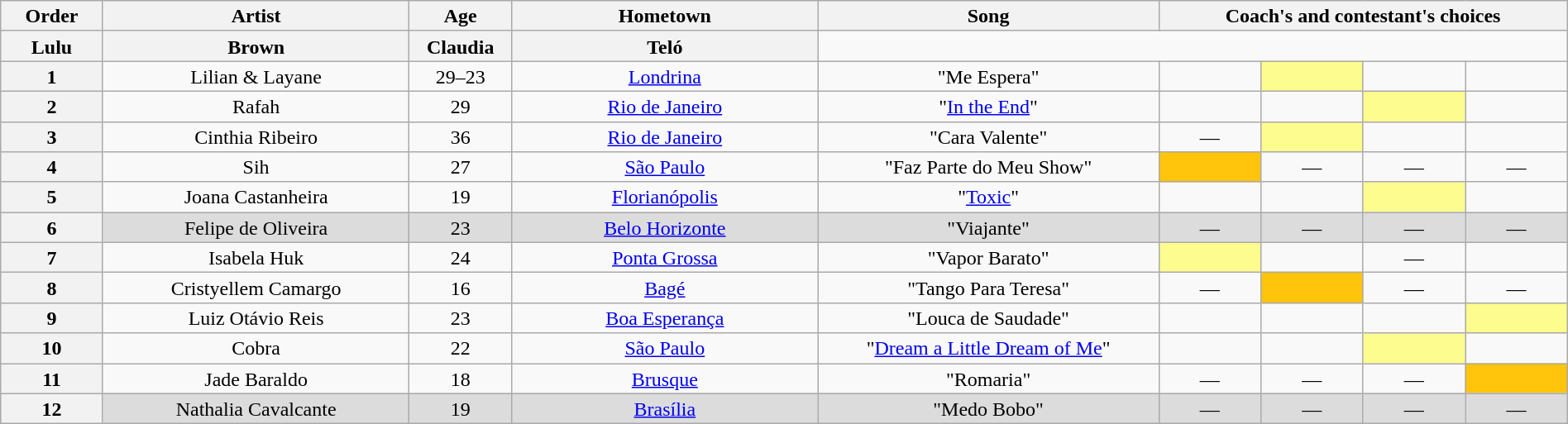<table class="wikitable" style="text-align:center; line-height:17px; width:100%;">
<tr>
<th scope="col" rowspan="2" style="width:04%;">Order</th>
<th scope="col" rowspan="2" style="width:18%;">Artist</th>
<th scope="col" rowspan="2" style="width:05%;">Age</th>
<th scope="col" rowspan="2" style="width:18%;">Hometown</th>
<th scope="col" rowspan="2" style="width:20%;">Song</th>
<th scope="col" colspan="4" style="width:24%;">Coach's and contestant's choices</th>
</tr>
<tr>
</tr>
<tr>
<th style="width:06%;">Lulu</th>
<th style="width:06%;">Brown</th>
<th style="width:06%;">Claudia</th>
<th style="width:06%;">Teló</th>
</tr>
<tr>
<th>1</th>
<td>Lilian & Layane</td>
<td>29–23</td>
<td><a href='#'>Londrina</a></td>
<td>"Me Espera"</td>
<td><strong></strong></td>
<td bgcolor="FDFC8F"><strong></strong></td>
<td><strong></strong></td>
<td><strong></strong></td>
</tr>
<tr>
<th>2</th>
<td>Rafah</td>
<td>29</td>
<td><a href='#'>Rio de Janeiro</a></td>
<td>"<a href='#'>In the End</a>"</td>
<td><strong></strong></td>
<td><strong></strong></td>
<td bgcolor="FDFC8F"><strong></strong></td>
<td><strong></strong></td>
</tr>
<tr>
<th>3</th>
<td>Cinthia Ribeiro</td>
<td>36</td>
<td><a href='#'>Rio de Janeiro</a></td>
<td>"Cara Valente"</td>
<td>—</td>
<td bgcolor="FDFC8F"><strong></strong></td>
<td><strong></strong></td>
<td><strong></strong></td>
</tr>
<tr>
<th>4</th>
<td>Sih</td>
<td>27</td>
<td><a href='#'>São Paulo</a></td>
<td>"Faz Parte do Meu Show"</td>
<td bgcolor="FFC40C"><strong></strong></td>
<td>—</td>
<td>—</td>
<td>—</td>
</tr>
<tr>
<th>5</th>
<td>Joana Castanheira</td>
<td>19</td>
<td><a href='#'>Florianópolis</a></td>
<td>"<a href='#'>Toxic</a>"</td>
<td><strong></strong></td>
<td><strong></strong></td>
<td bgcolor="FDFC8F"><strong></strong></td>
<td><strong></strong></td>
</tr>
<tr bgcolor="DCDCDC">
<th>6</th>
<td>Felipe de Oliveira</td>
<td>23</td>
<td><a href='#'>Belo Horizonte</a></td>
<td>"Viajante"</td>
<td>—</td>
<td>—</td>
<td>—</td>
<td>—</td>
</tr>
<tr>
<th>7</th>
<td>Isabela Huk</td>
<td>24</td>
<td><a href='#'>Ponta Grossa</a></td>
<td>"Vapor Barato"</td>
<td bgcolor="FDFC8F"><strong></strong></td>
<td><strong></strong></td>
<td>—</td>
<td><strong></strong></td>
</tr>
<tr>
<th>8</th>
<td>Cristyellem Camargo</td>
<td>16</td>
<td><a href='#'>Bagé</a></td>
<td>"Tango Para Teresa"</td>
<td>—</td>
<td bgcolor="FFC40C"><strong></strong></td>
<td>—</td>
<td>—</td>
</tr>
<tr>
<th>9</th>
<td>Luiz Otávio Reis</td>
<td>23</td>
<td><a href='#'>Boa Esperança</a></td>
<td>"Louca de Saudade"</td>
<td><strong></strong></td>
<td><strong></strong></td>
<td><strong></strong></td>
<td bgcolor="FDFC8F"><strong></strong></td>
</tr>
<tr>
<th>10</th>
<td>Cobra </td>
<td>22</td>
<td><a href='#'>São Paulo</a></td>
<td>"<a href='#'>Dream a Little Dream of Me</a>"</td>
<td><strong></strong></td>
<td><strong></strong></td>
<td bgcolor="FDFC8F"><strong></strong></td>
<td><strong></strong></td>
</tr>
<tr>
<th>11</th>
<td>Jade Baraldo</td>
<td>18</td>
<td><a href='#'>Brusque</a></td>
<td>"Romaria"</td>
<td>—</td>
<td>—</td>
<td>—</td>
<td bgcolor="FFC40C"><strong></strong></td>
</tr>
<tr bgcolor="DCDCDC">
<th>12</th>
<td>Nathalia Cavalcante</td>
<td>19</td>
<td><a href='#'>Brasília</a></td>
<td>"Medo Bobo"</td>
<td>—</td>
<td>—</td>
<td>—</td>
<td>—</td>
</tr>
</table>
